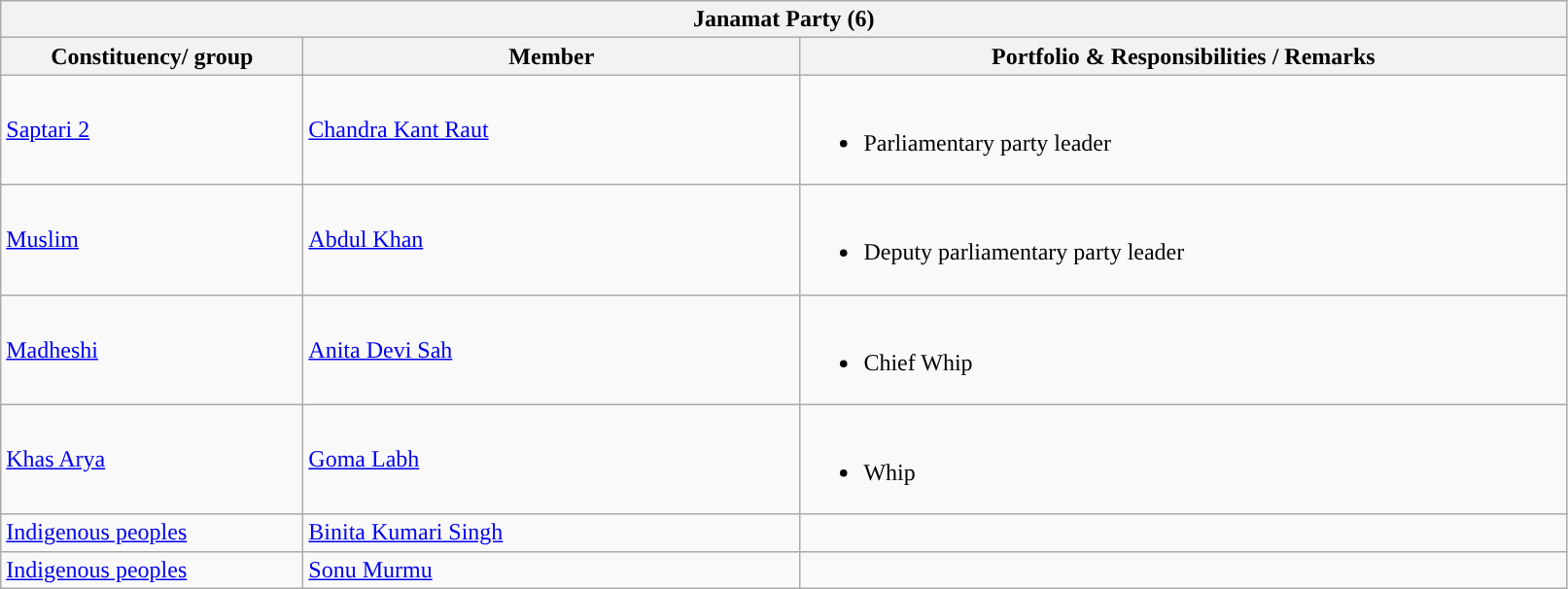<table class="wikitable sortable">
<tr>
<th colspan="3" style="width: 800pt; background:">Janamat Party (6)</th>
</tr>
<tr>
<th style="width:150pt;">Constituency/ group</th>
<th style="width:250pt;">Member</th>
<th>Portfolio & Responsibilities / Remarks</th>
</tr>
<tr>
<td><a href='#'>Saptari 2</a></td>
<td><a href='#'>Chandra Kant Raut</a></td>
<td><br><ul><li>Parliamentary party leader</li></ul></td>
</tr>
<tr>
<td><a href='#'>Muslim</a></td>
<td><a href='#'>Abdul Khan</a></td>
<td><br><ul><li>Deputy parliamentary party leader</li></ul></td>
</tr>
<tr>
<td><a href='#'>Madheshi</a></td>
<td><a href='#'>Anita Devi Sah</a></td>
<td><br><ul><li>Chief Whip</li></ul></td>
</tr>
<tr>
<td><a href='#'>Khas Arya</a></td>
<td><a href='#'>Goma Labh</a></td>
<td><br><ul><li>Whip</li></ul></td>
</tr>
<tr>
<td><a href='#'>Indigenous peoples</a></td>
<td><a href='#'>Binita Kumari Singh</a></td>
<td></td>
</tr>
<tr>
<td><a href='#'>Indigenous peoples</a></td>
<td><a href='#'>Sonu Murmu</a></td>
<td></td>
</tr>
</table>
